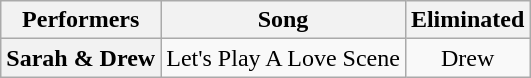<table class="wikitable plainrowheaders" style="text-align:center;">
<tr>
<th scope="col">Performers</th>
<th scope="col">Song</th>
<th scope="col">Eliminated</th>
</tr>
<tr>
<th scope="row">Sarah & Drew</th>
<td>Let's Play A Love Scene</td>
<td>Drew</td>
</tr>
</table>
